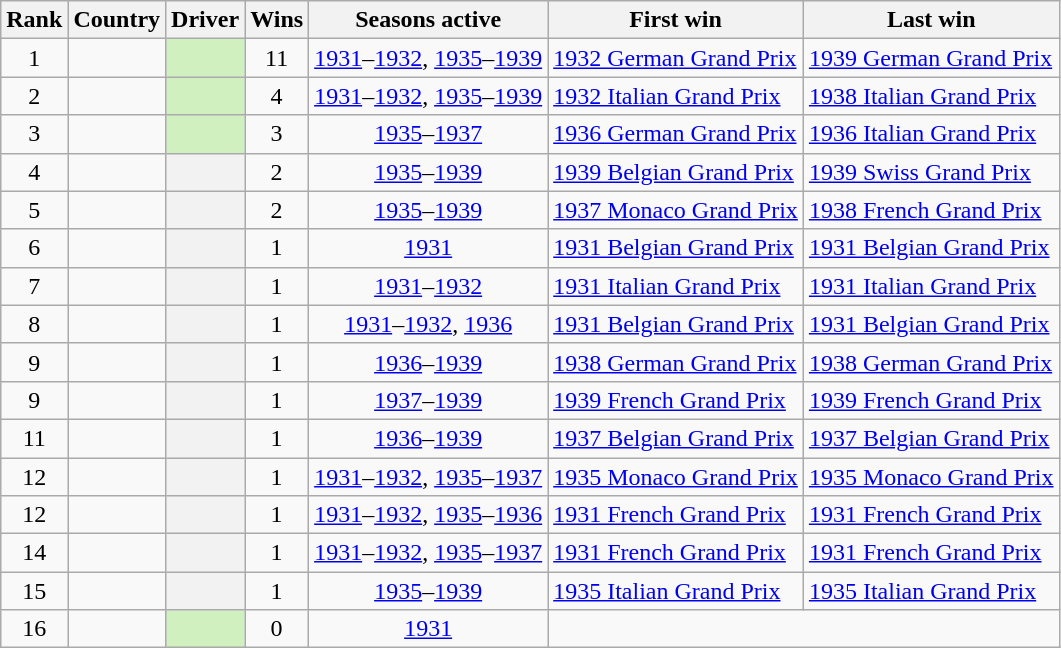<table class="sortable plainrowheaders wikitable">
<tr>
<th scope=col>Rank</th>
<th scope=col>Country</th>
<th scope=col>Driver</th>
<th scope=col>Wins</th>
<th scope=col>Seasons active</th>
<th scope=col>First win</th>
<th scope=col>Last win</th>
</tr>
<tr>
<td align=center>1</td>
<td></td>
<th scope=row style="background-color:#D0F0C0"></th>
<td align=center>11</td>
<td align=center><a href='#'>1931</a>–<a href='#'>1932</a>, <a href='#'>1935</a>–<a href='#'>1939</a></td>
<td data-sort-value="1932-07"><a href='#'>1932 German Grand Prix</a></td>
<td data-sort-value="1939-23"><a href='#'>1939 German Grand Prix</a></td>
</tr>
<tr>
<td align=center>2</td>
<td></td>
<th scope=row style="background-color:#D0F0C0"></th>
<td align=center>4</td>
<td align=center><a href='#'>1931</a>–<a href='#'>1932</a>, <a href='#'>1935</a>–<a href='#'>1939</a></td>
<td data-sort-value="1932-06"><a href='#'>1932 Italian Grand Prix</a></td>
<td data-sort-value="1938-09"><a href='#'>1938 Italian Grand Prix</a></td>
</tr>
<tr>
<td align=center>3</td>
<td></td>
<th scope=row style="background-color:#D0F0C0"></th>
<td align=center>3</td>
<td align=center><a href='#'>1935</a>–<a href='#'>1937</a></td>
<td data-sort-value="1932-07"><a href='#'>1936 German Grand Prix</a></td>
<td data-sort-value="1938-09"><a href='#'>1936 Italian Grand Prix</a></td>
</tr>
<tr>
<td align=center>4</td>
<td></td>
<th scope=row></th>
<td align=center>2</td>
<td align=center><a href='#'>1935</a>–<a href='#'>1939</a></td>
<td data-sort-value="1939-06"><a href='#'>1939 Belgian Grand Prix</a></td>
<td data-sort-value="1938-08"><a href='#'>1939 Swiss Grand Prix</a></td>
</tr>
<tr>
<td align=center>5</td>
<td></td>
<th scope=row></th>
<td align=center>2</td>
<td align=center><a href='#'>1935</a>–<a href='#'>1939</a></td>
<td data-sort-value="1937-08"><a href='#'>1937 Monaco Grand Prix</a></td>
<td data-sort-value="1938-07"><a href='#'>1938 French Grand Prix</a></td>
</tr>
<tr>
<td align=center>6</td>
<td></td>
<th scope=row></th>
<td align=center>1</td>
<td align=center><a href='#'>1931</a></td>
<td data-sort-value="1931-07"><a href='#'>1931 Belgian Grand Prix</a></td>
<td data-sort-value="1931-07"><a href='#'>1931 Belgian Grand Prix</a></td>
</tr>
<tr>
<td align=center>7</td>
<td></td>
<th scope=row></th>
<td align=center>1</td>
<td align=center><a href='#'>1931</a>–<a href='#'>1932</a></td>
<td data-sort-value="1931-05"><a href='#'>1931 Italian Grand Prix</a></td>
<td data-sort-value="1931-05"><a href='#'>1931 Italian Grand Prix</a></td>
</tr>
<tr>
<td align=center>8</td>
<td></td>
<th scope=row></th>
<td align=center>1</td>
<td align=center><a href='#'>1931</a>–<a href='#'>1932</a>, <a href='#'>1936</a></td>
<td data-sort-value="1931-07"><a href='#'>1931 Belgian Grand Prix</a></td>
<td data-sort-value="1931-07"><a href='#'>1931 Belgian Grand Prix</a></td>
</tr>
<tr>
<td align=center>9</td>
<td></td>
<th scope=row></th>
<td align=center>1</td>
<td align=center><a href='#'>1936</a>–<a href='#'>1939</a></td>
<td data-sort-value="1938-07"><a href='#'>1938 German Grand Prix</a></td>
<td data-sort-value="1938-07"><a href='#'>1938 German Grand Prix</a></td>
</tr>
<tr>
<td align=center>9</td>
<td></td>
<th scope=row></th>
<td align=center>1</td>
<td align=center><a href='#'>1937</a>–<a href='#'>1939</a></td>
<td data-sort-value="1939-07"><a href='#'>1939 French Grand Prix</a></td>
<td data-sort-value="1939-07"><a href='#'>1939 French Grand Prix</a></td>
</tr>
<tr>
<td align=center>11</td>
<td></td>
<th scope=row></th>
<td align=center>1</td>
<td align=center><a href='#'>1936</a>–<a href='#'>1939</a></td>
<td data-sort-value="1937-07"><a href='#'>1937 Belgian Grand Prix</a></td>
<td data-sort-value="1937-07"><a href='#'>1937 Belgian Grand Prix</a></td>
</tr>
<tr>
<td align=center>12</td>
<td></td>
<th scope=row></th>
<td align=center>1</td>
<td align=center><a href='#'>1931</a>–<a href='#'>1932</a>, <a href='#'>1935</a>–<a href='#'>1937</a></td>
<td data-sort-value="1937-04"><a href='#'>1935 Monaco Grand Prix</a></td>
<td data-sort-value="1937-04"><a href='#'>1935 Monaco Grand Prix</a></td>
</tr>
<tr>
<td align=center>12</td>
<td></td>
<th scope=row></th>
<td align=center>1</td>
<td align=center><a href='#'>1931</a>–<a href='#'>1932</a>, <a href='#'>1935</a>–<a href='#'>1936</a></td>
<td data-sort-value="1931-06"><a href='#'>1931 French Grand Prix</a></td>
<td data-sort-value="1931-06"><a href='#'>1931 French Grand Prix</a></td>
</tr>
<tr>
<td align=center>14</td>
<td></td>
<th scope=row></th>
<td align=center>1</td>
<td align=center><a href='#'>1931</a>–<a href='#'>1932</a>, <a href='#'>1935</a>–<a href='#'>1937</a></td>
<td data-sort-value="1931-06"><a href='#'>1931 French Grand Prix</a></td>
<td data-sort-value="1931-06"><a href='#'>1931 French Grand Prix</a></td>
</tr>
<tr>
<td align=center>15</td>
<td></td>
<th scope=row></th>
<td align=center>1</td>
<td align=center><a href='#'>1935</a>–<a href='#'>1939</a></td>
<td data-sort-value="1931-09"><a href='#'>1935 Italian Grand Prix</a></td>
<td data-sort-value="1931-09"><a href='#'>1935 Italian Grand Prix</a></td>
</tr>
<tr>
<td align=center>16</td>
<td></td>
<th scope=row style="background-color:#D0F0C0"></th>
<td align=center>0</td>
<td align=center><a href='#'>1931</a></td>
</tr>
</table>
